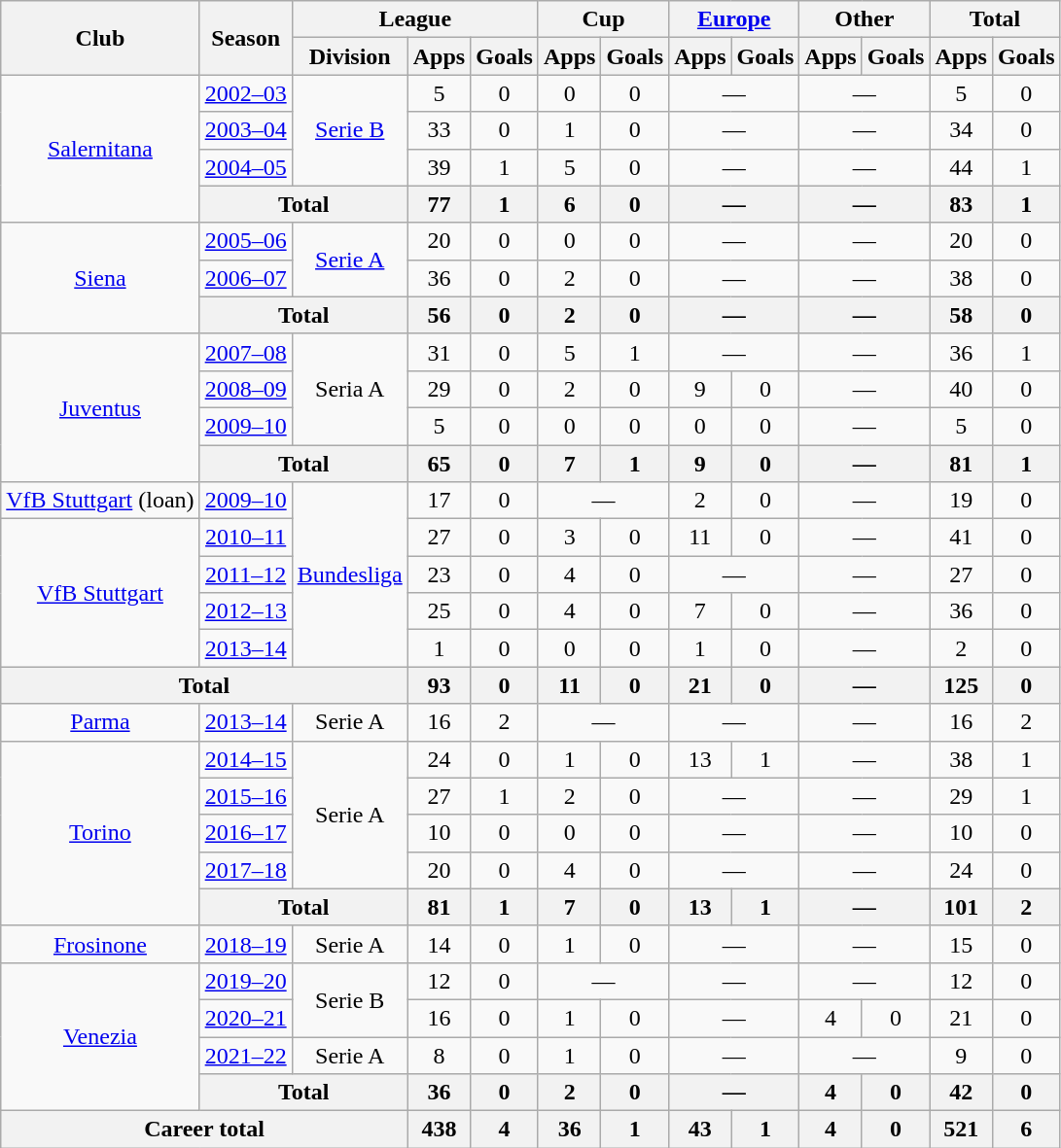<table class="wikitable" style="text-align:center">
<tr>
<th rowspan=2>Club</th>
<th rowspan=2>Season</th>
<th colspan=3>League</th>
<th colspan=2>Cup</th>
<th colspan=2><a href='#'>Europe</a></th>
<th colspan=2>Other</th>
<th colspan=2>Total</th>
</tr>
<tr>
<th>Division</th>
<th>Apps</th>
<th>Goals</th>
<th>Apps</th>
<th>Goals</th>
<th>Apps</th>
<th>Goals</th>
<th>Apps</th>
<th>Goals</th>
<th>Apps</th>
<th>Goals</th>
</tr>
<tr>
<td rowspan=4><a href='#'>Salernitana</a></td>
<td><a href='#'>2002–03</a></td>
<td rowspan=3><a href='#'>Serie B</a></td>
<td>5</td>
<td>0</td>
<td>0</td>
<td>0</td>
<td colspan=2>—</td>
<td colspan=2>—</td>
<td>5</td>
<td>0</td>
</tr>
<tr>
<td><a href='#'>2003–04</a></td>
<td>33</td>
<td>0</td>
<td>1</td>
<td>0</td>
<td colspan=2>—</td>
<td colspan=2>—</td>
<td>34</td>
<td>0</td>
</tr>
<tr>
<td><a href='#'>2004–05</a></td>
<td>39</td>
<td>1</td>
<td>5</td>
<td>0</td>
<td colspan=2>—</td>
<td colspan=2>—</td>
<td>44</td>
<td>1</td>
</tr>
<tr>
<th colspan=2>Total</th>
<th>77</th>
<th>1</th>
<th>6</th>
<th>0</th>
<th colspan=2>—</th>
<th colspan=2>—</th>
<th>83</th>
<th>1</th>
</tr>
<tr>
<td rowspan=3><a href='#'>Siena</a></td>
<td><a href='#'>2005–06</a></td>
<td rowspan=2><a href='#'>Serie A</a></td>
<td>20</td>
<td>0</td>
<td>0</td>
<td>0</td>
<td colspan=2>—</td>
<td colspan=2>—</td>
<td>20</td>
<td>0</td>
</tr>
<tr>
<td><a href='#'>2006–07</a></td>
<td>36</td>
<td>0</td>
<td>2</td>
<td>0</td>
<td colspan=2>—</td>
<td colspan=2>—</td>
<td>38</td>
<td>0</td>
</tr>
<tr>
<th colspan=2>Total</th>
<th>56</th>
<th>0</th>
<th>2</th>
<th>0</th>
<th colspan=2>—</th>
<th colspan=2>—</th>
<th>58</th>
<th>0</th>
</tr>
<tr>
<td rowspan=4><a href='#'>Juventus</a></td>
<td><a href='#'>2007–08</a></td>
<td rowspan=3>Seria A</td>
<td>31</td>
<td>0</td>
<td>5</td>
<td>1</td>
<td colspan=2>—</td>
<td colspan=2>—</td>
<td>36</td>
<td>1</td>
</tr>
<tr>
<td><a href='#'>2008–09</a></td>
<td>29</td>
<td>0</td>
<td>2</td>
<td>0</td>
<td>9</td>
<td>0</td>
<td colspan=2>—</td>
<td>40</td>
<td>0</td>
</tr>
<tr>
<td><a href='#'>2009–10</a></td>
<td>5</td>
<td>0</td>
<td>0</td>
<td>0</td>
<td>0</td>
<td>0</td>
<td colspan=2>—</td>
<td>5</td>
<td>0</td>
</tr>
<tr>
<th colspan=2>Total</th>
<th>65</th>
<th>0</th>
<th>7</th>
<th>1</th>
<th>9</th>
<th>0</th>
<th colspan=2>—</th>
<th>81</th>
<th>1</th>
</tr>
<tr>
<td rowspan=1><a href='#'>VfB Stuttgart</a> (loan)</td>
<td><a href='#'>2009–10</a></td>
<td rowspan=5><a href='#'>Bundesliga</a></td>
<td>17</td>
<td>0</td>
<td colspan=2>—</td>
<td>2</td>
<td>0</td>
<td colspan=2>—</td>
<td>19</td>
<td>0</td>
</tr>
<tr>
<td rowspan=4><a href='#'>VfB Stuttgart</a></td>
<td><a href='#'>2010–11</a></td>
<td>27</td>
<td>0</td>
<td>3</td>
<td>0</td>
<td>11</td>
<td>0</td>
<td colspan=2>—</td>
<td>41</td>
<td>0</td>
</tr>
<tr>
<td><a href='#'>2011–12</a></td>
<td>23</td>
<td>0</td>
<td>4</td>
<td>0</td>
<td colspan=2>—</td>
<td colspan=2>—</td>
<td>27</td>
<td>0</td>
</tr>
<tr>
<td><a href='#'>2012–13</a></td>
<td>25</td>
<td>0</td>
<td>4</td>
<td>0</td>
<td>7</td>
<td>0</td>
<td colspan=2>—</td>
<td>36</td>
<td>0</td>
</tr>
<tr>
<td><a href='#'>2013–14</a></td>
<td>1</td>
<td>0</td>
<td>0</td>
<td>0</td>
<td>1</td>
<td>0</td>
<td colspan=2>—</td>
<td>2</td>
<td>0</td>
</tr>
<tr>
<th colspan=3>Total</th>
<th>93</th>
<th>0</th>
<th>11</th>
<th>0</th>
<th>21</th>
<th>0</th>
<th colspan=2>—</th>
<th>125</th>
<th>0</th>
</tr>
<tr>
<td rowspan=1><a href='#'>Parma</a></td>
<td><a href='#'>2013–14</a></td>
<td>Serie A</td>
<td>16</td>
<td>2</td>
<td colspan=2>—</td>
<td colspan=2>—</td>
<td colspan=2>—</td>
<td>16</td>
<td>2</td>
</tr>
<tr>
<td rowspan=5><a href='#'>Torino</a></td>
<td><a href='#'>2014–15</a></td>
<td rowspan=4>Serie A</td>
<td>24</td>
<td>0</td>
<td>1</td>
<td>0</td>
<td>13</td>
<td>1</td>
<td colspan=2>—</td>
<td>38</td>
<td>1</td>
</tr>
<tr>
<td><a href='#'>2015–16</a></td>
<td>27</td>
<td>1</td>
<td>2</td>
<td>0</td>
<td colspan=2>—</td>
<td colspan=2>—</td>
<td>29</td>
<td>1</td>
</tr>
<tr>
<td><a href='#'>2016–17</a></td>
<td>10</td>
<td>0</td>
<td>0</td>
<td>0</td>
<td colspan=2>—</td>
<td colspan=2>—</td>
<td>10</td>
<td>0</td>
</tr>
<tr>
<td><a href='#'>2017–18</a></td>
<td>20</td>
<td>0</td>
<td>4</td>
<td>0</td>
<td colspan=2>—</td>
<td colspan=2>—</td>
<td>24</td>
<td>0</td>
</tr>
<tr>
<th colspan=2>Total</th>
<th>81</th>
<th>1</th>
<th>7</th>
<th>0</th>
<th>13</th>
<th>1</th>
<th colspan=2>—</th>
<th>101</th>
<th>2</th>
</tr>
<tr>
<td><a href='#'>Frosinone</a></td>
<td><a href='#'>2018–19</a></td>
<td>Serie A</td>
<td>14</td>
<td>0</td>
<td>1</td>
<td>0</td>
<td colspan=2>—</td>
<td colspan=2>—</td>
<td>15</td>
<td>0</td>
</tr>
<tr>
<td rowspan=4><a href='#'>Venezia</a></td>
<td><a href='#'>2019–20</a></td>
<td rowspan=2>Serie B</td>
<td>12</td>
<td>0</td>
<td colspan=2>—</td>
<td colspan=2>—</td>
<td colspan=2>—</td>
<td>12</td>
<td>0</td>
</tr>
<tr>
<td><a href='#'>2020–21</a></td>
<td>16</td>
<td>0</td>
<td>1</td>
<td>0</td>
<td colspan=2>—</td>
<td>4</td>
<td>0</td>
<td>21</td>
<td>0</td>
</tr>
<tr>
<td><a href='#'>2021–22</a></td>
<td>Serie A</td>
<td>8</td>
<td>0</td>
<td>1</td>
<td>0</td>
<td colspan=2>—</td>
<td colspan=2>—</td>
<td>9</td>
<td>0</td>
</tr>
<tr>
<th colspan=2>Total</th>
<th>36</th>
<th>0</th>
<th>2</th>
<th>0</th>
<th colspan=2>—</th>
<th>4</th>
<th>0</th>
<th>42</th>
<th>0</th>
</tr>
<tr>
<th colspan=3>Career total</th>
<th>438</th>
<th>4</th>
<th>36</th>
<th>1</th>
<th>43</th>
<th>1</th>
<th>4</th>
<th>0</th>
<th>521</th>
<th>6</th>
</tr>
</table>
